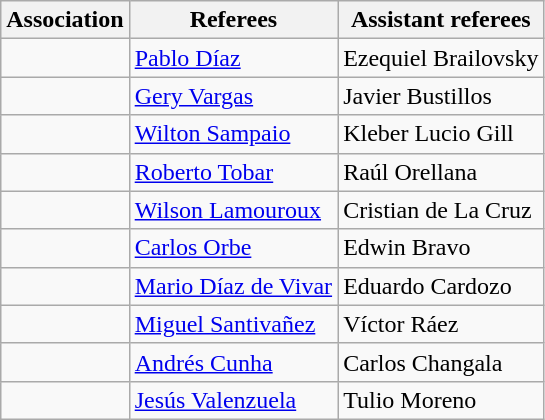<table class="wikitable">
<tr>
<th>Association</th>
<th>Referees</th>
<th>Assistant referees</th>
</tr>
<tr>
<td></td>
<td><a href='#'>Pablo Díaz</a></td>
<td>Ezequiel Brailovsky</td>
</tr>
<tr>
<td></td>
<td><a href='#'>Gery Vargas</a></td>
<td>Javier Bustillos</td>
</tr>
<tr>
<td></td>
<td><a href='#'>Wilton Sampaio</a></td>
<td>Kleber Lucio Gill</td>
</tr>
<tr>
<td></td>
<td><a href='#'>Roberto Tobar</a></td>
<td>Raúl Orellana</td>
</tr>
<tr>
<td></td>
<td><a href='#'>Wilson Lamouroux</a></td>
<td>Cristian de La Cruz</td>
</tr>
<tr>
<td></td>
<td><a href='#'>Carlos Orbe</a></td>
<td>Edwin Bravo</td>
</tr>
<tr>
<td></td>
<td><a href='#'>Mario Díaz de Vivar</a></td>
<td>Eduardo Cardozo</td>
</tr>
<tr>
<td></td>
<td><a href='#'>Miguel Santivañez</a></td>
<td>Víctor Ráez</td>
</tr>
<tr>
<td></td>
<td><a href='#'>Andrés Cunha</a></td>
<td>Carlos Changala</td>
</tr>
<tr>
<td></td>
<td><a href='#'>Jesús Valenzuela</a></td>
<td>Tulio Moreno</td>
</tr>
</table>
